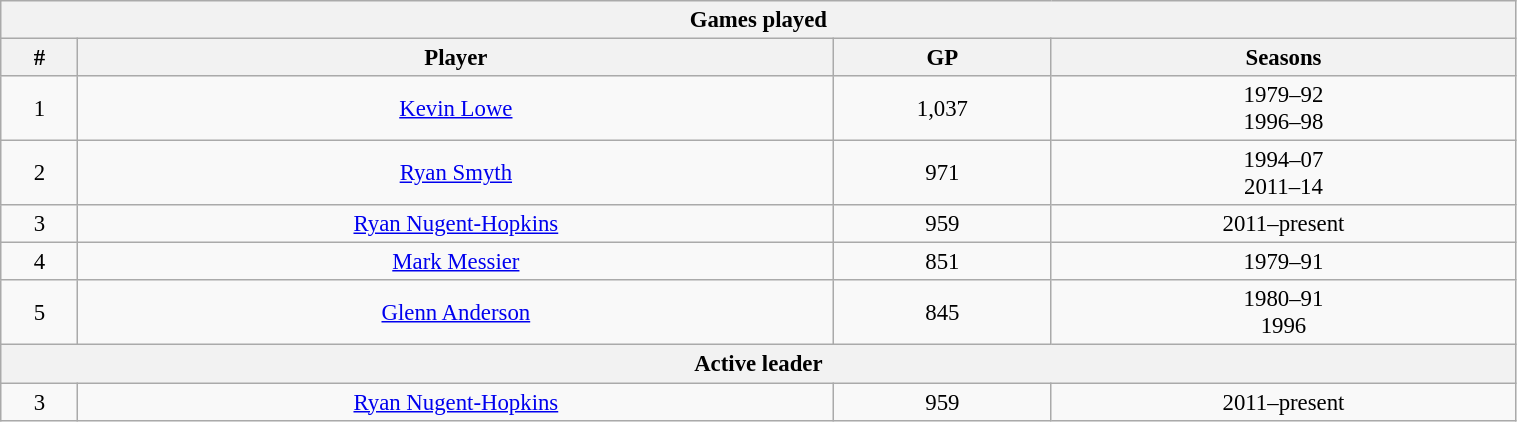<table class="wikitable" style="text-align: center; font-size: 95%" width="80%">
<tr>
<th colspan="4">Games played</th>
</tr>
<tr>
<th>#</th>
<th>Player</th>
<th>GP</th>
<th>Seasons</th>
</tr>
<tr>
<td>1</td>
<td><a href='#'>Kevin Lowe</a></td>
<td>1,037</td>
<td>1979–92<br>1996–98</td>
</tr>
<tr>
<td>2</td>
<td><a href='#'>Ryan Smyth</a></td>
<td>971</td>
<td>1994–07<br>2011–14</td>
</tr>
<tr>
<td>3</td>
<td><a href='#'>Ryan Nugent-Hopkins</a></td>
<td>959</td>
<td>2011–present</td>
</tr>
<tr>
<td>4</td>
<td><a href='#'>Mark Messier</a></td>
<td>851</td>
<td>1979–91</td>
</tr>
<tr>
<td>5</td>
<td><a href='#'>Glenn Anderson</a></td>
<td>845</td>
<td>1980–91<br>1996</td>
</tr>
<tr>
<th colspan="4">Active leader</th>
</tr>
<tr>
<td>3</td>
<td><a href='#'>Ryan Nugent-Hopkins</a></td>
<td>959</td>
<td>2011–present</td>
</tr>
</table>
